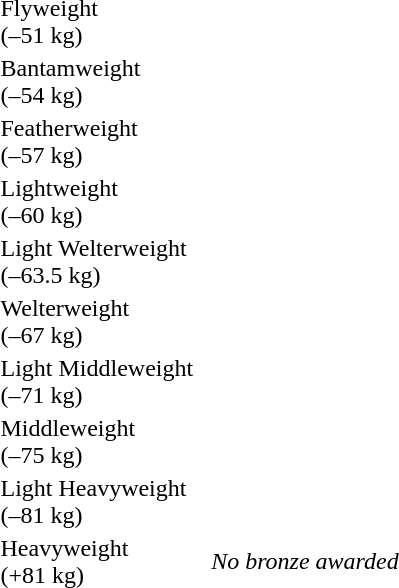<table>
<tr>
<td>Flyweight<br>(–51 kg)</td>
<td></td>
<td></td>
<td></td>
</tr>
<tr>
<td>Bantamweight<br>(–54 kg)</td>
<td></td>
<td></td>
<td></td>
</tr>
<tr>
<td>Featherweight<br>(–57 kg)</td>
<td></td>
<td></td>
<td></td>
</tr>
<tr>
<td>Lightweight<br>(–60 kg)</td>
<td></td>
<td></td>
<td></td>
</tr>
<tr>
<td>Light Welterweight<br>(–63.5 kg)</td>
<td></td>
<td></td>
<td></td>
</tr>
<tr>
<td>Welterweight<br>(–67 kg)</td>
<td></td>
<td></td>
<td></td>
</tr>
<tr>
<td>Light Middleweight<br>(–71 kg)</td>
<td></td>
<td></td>
<td></td>
</tr>
<tr>
<td>Middleweight<br>(–75 kg)</td>
<td></td>
<td></td>
<td></td>
</tr>
<tr>
<td>Light Heavyweight<br>(–81 kg)</td>
<td></td>
<td></td>
<td></td>
</tr>
<tr>
<td>Heavyweight<br>(+81 kg)</td>
<td></td>
<td></td>
<td><em>No bronze awarded</em></td>
</tr>
</table>
